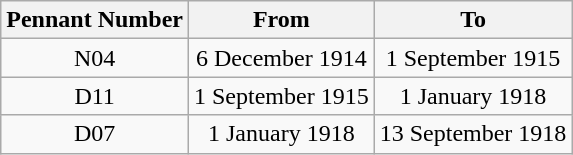<table class="wikitable" style="text-align:center">
<tr>
<th>Pennant Number</th>
<th>From</th>
<th>To</th>
</tr>
<tr>
<td>N04</td>
<td>6 December 1914</td>
<td>1 September 1915</td>
</tr>
<tr>
<td>D11</td>
<td>1 September 1915</td>
<td>1 January 1918</td>
</tr>
<tr>
<td>D07</td>
<td>1 January 1918</td>
<td>13 September 1918</td>
</tr>
</table>
